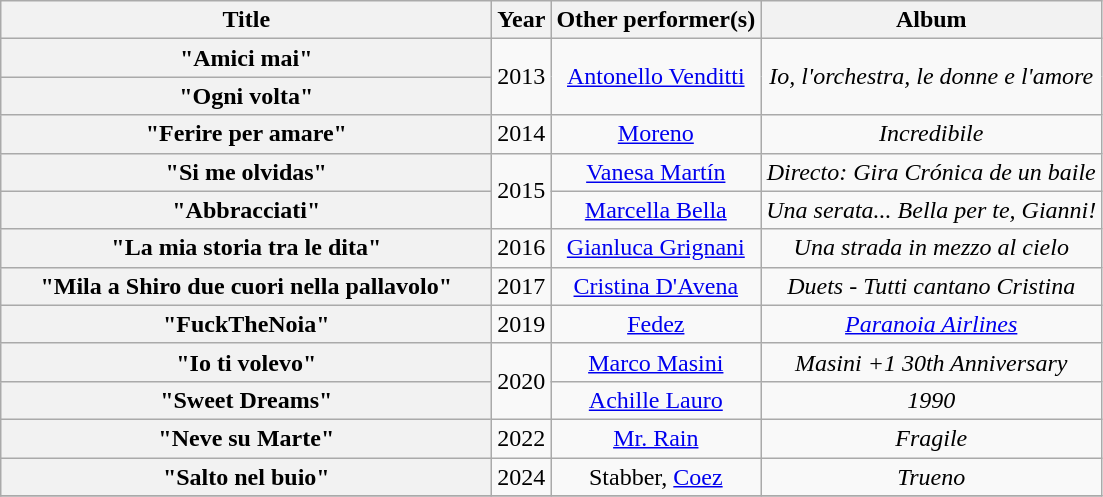<table class="wikitable plainrowheaders" style="text-align:center;">
<tr>
<th scope="col" style="width:20em;">Title</th>
<th scope="col" style="width:1em;">Year</th>
<th scope="col">Other performer(s)</th>
<th scope="col">Album</th>
</tr>
<tr>
<th scope="row">"Amici mai"</th>
<td rowspan="2">2013</td>
<td rowspan="2"><a href='#'>Antonello Venditti</a></td>
<td rowspan="2"><em>Io, l'orchestra, le donne e l'amore</em></td>
</tr>
<tr>
<th scope="row">"Ogni volta"</th>
</tr>
<tr>
<th scope="row">"Ferire per amare"</th>
<td>2014</td>
<td><a href='#'>Moreno</a></td>
<td><em>Incredibile</em></td>
</tr>
<tr>
<th scope="row">"Si me olvidas"</th>
<td rowspan="2">2015</td>
<td><a href='#'>Vanesa Martín</a></td>
<td><em>Directo: Gira Crónica de un baile</em></td>
</tr>
<tr>
<th scope="row">"Abbracciati"</th>
<td><a href='#'>Marcella Bella</a></td>
<td><em>Una serata... Bella per te, Gianni!</em></td>
</tr>
<tr>
<th scope="row">"La mia storia tra le dita"</th>
<td>2016</td>
<td><a href='#'>Gianluca Grignani</a></td>
<td><em>Una strada in mezzo al cielo</em></td>
</tr>
<tr>
<th scope="row">"Mila a Shiro due cuori nella pallavolo"</th>
<td>2017</td>
<td><a href='#'>Cristina D'Avena</a></td>
<td><em>Duets - Tutti cantano Cristina</em></td>
</tr>
<tr>
<th scope="row">"FuckTheNoia"</th>
<td>2019</td>
<td><a href='#'>Fedez</a></td>
<td><em><a href='#'>Paranoia Airlines</a></em></td>
</tr>
<tr>
<th scope="row">"Io ti volevo"</th>
<td rowspan="2">2020</td>
<td><a href='#'>Marco Masini</a></td>
<td><em>Masini +1 30th Anniversary</em></td>
</tr>
<tr>
<th scope="row">"Sweet Dreams"</th>
<td><a href='#'>Achille Lauro</a></td>
<td><em>1990</em></td>
</tr>
<tr>
<th scope="row">"Neve su Marte"</th>
<td>2022</td>
<td><a href='#'>Mr. Rain</a></td>
<td><em>Fragile</em></td>
</tr>
<tr>
<th scope="row">"Salto nel buio"</th>
<td>2024</td>
<td>Stabber, <a href='#'>Coez</a></td>
<td><em>Trueno</em></td>
</tr>
<tr>
</tr>
</table>
